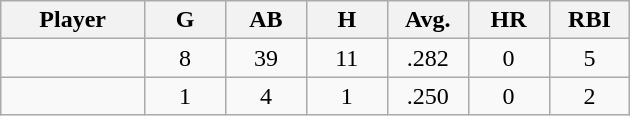<table class="wikitable sortable">
<tr>
<th bgcolor="#DDDDFF" width="16%">Player</th>
<th bgcolor="#DDDDFF" width="9%">G</th>
<th bgcolor="#DDDDFF" width="9%">AB</th>
<th bgcolor="#DDDDFF" width="9%">H</th>
<th bgcolor="#DDDDFF" width="9%">Avg.</th>
<th bgcolor="#DDDDFF" width="9%">HR</th>
<th bgcolor="#DDDDFF" width="9%">RBI</th>
</tr>
<tr align="center">
<td></td>
<td>8</td>
<td>39</td>
<td>11</td>
<td>.282</td>
<td>0</td>
<td>5</td>
</tr>
<tr align="center">
<td></td>
<td>1</td>
<td>4</td>
<td>1</td>
<td>.250</td>
<td>0</td>
<td>2</td>
</tr>
</table>
